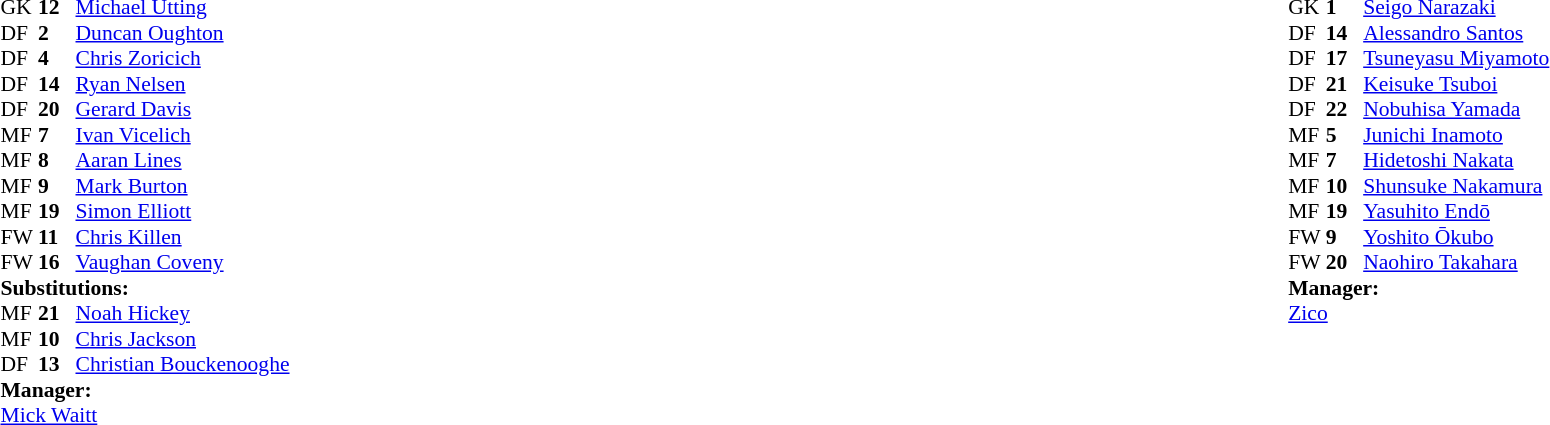<table width="100%">
<tr>
<td valign="top" width="50%"><br><table style="font-size: 90%" cellspacing="0" cellpadding="0">
<tr>
<th width=25></th>
<th width=25></th>
</tr>
<tr>
<td>GK</td>
<td><strong>12</strong></td>
<td><a href='#'>Michael Utting</a></td>
</tr>
<tr>
<td>DF</td>
<td><strong>2</strong></td>
<td><a href='#'>Duncan Oughton</a></td>
<td></td>
</tr>
<tr>
<td>DF</td>
<td><strong>4</strong></td>
<td><a href='#'>Chris Zoricich</a></td>
</tr>
<tr>
<td>DF</td>
<td><strong>14</strong></td>
<td><a href='#'>Ryan Nelsen</a></td>
</tr>
<tr>
<td>DF</td>
<td><strong>20</strong></td>
<td><a href='#'>Gerard Davis</a></td>
</tr>
<tr>
<td>MF</td>
<td><strong>7</strong></td>
<td><a href='#'>Ivan Vicelich</a></td>
</tr>
<tr>
<td>MF</td>
<td><strong>8</strong></td>
<td><a href='#'>Aaran Lines</a></td>
<td></td>
<td></td>
</tr>
<tr>
<td>MF</td>
<td><strong>9</strong></td>
<td><a href='#'>Mark Burton</a></td>
<td></td>
<td></td>
</tr>
<tr>
<td>MF</td>
<td><strong>19</strong></td>
<td><a href='#'>Simon Elliott</a></td>
</tr>
<tr>
<td>FW</td>
<td><strong>11</strong></td>
<td><a href='#'>Chris Killen</a></td>
<td></td>
<td></td>
</tr>
<tr>
<td>FW</td>
<td><strong>16</strong></td>
<td><a href='#'>Vaughan Coveny</a></td>
</tr>
<tr>
<td colspan=3><strong>Substitutions:</strong></td>
</tr>
<tr>
<td>MF</td>
<td><strong>21</strong></td>
<td><a href='#'>Noah Hickey</a></td>
<td></td>
<td></td>
</tr>
<tr>
<td>MF</td>
<td><strong>10</strong></td>
<td><a href='#'>Chris Jackson</a></td>
<td></td>
<td></td>
</tr>
<tr>
<td>DF</td>
<td><strong>13</strong></td>
<td><a href='#'>Christian Bouckenooghe</a></td>
<td></td>
<td></td>
</tr>
<tr>
<td colspan=3><strong>Manager:</strong></td>
</tr>
<tr>
<td colspan="4"> <a href='#'>Mick Waitt</a></td>
</tr>
</table>
</td>
<td valign="top"></td>
<td valign="top" width="50%"><br><table style="font-size: 90%" cellspacing="0" cellpadding="0" align="center">
<tr>
<th width=25></th>
<th width=25></th>
</tr>
<tr>
<td>GK</td>
<td><strong>1</strong></td>
<td><a href='#'>Seigo Narazaki</a></td>
</tr>
<tr>
<td>DF</td>
<td><strong>14</strong></td>
<td><a href='#'>Alessandro Santos</a></td>
<td></td>
</tr>
<tr>
<td>DF</td>
<td><strong>17</strong></td>
<td><a href='#'>Tsuneyasu Miyamoto</a></td>
</tr>
<tr>
<td>DF</td>
<td><strong>21</strong></td>
<td><a href='#'>Keisuke Tsuboi</a></td>
</tr>
<tr>
<td>DF</td>
<td><strong>22</strong></td>
<td><a href='#'>Nobuhisa Yamada</a></td>
</tr>
<tr>
<td>MF</td>
<td><strong>5</strong></td>
<td><a href='#'>Junichi Inamoto</a></td>
<td></td>
</tr>
<tr>
<td>MF</td>
<td><strong>7</strong></td>
<td><a href='#'>Hidetoshi Nakata</a></td>
</tr>
<tr>
<td>MF</td>
<td><strong>10</strong></td>
<td><a href='#'>Shunsuke Nakamura</a></td>
</tr>
<tr>
<td>MF</td>
<td><strong>19</strong></td>
<td><a href='#'>Yasuhito Endō</a></td>
</tr>
<tr>
<td>FW</td>
<td><strong>9</strong></td>
<td><a href='#'>Yoshito Ōkubo</a></td>
</tr>
<tr>
<td>FW</td>
<td><strong>20</strong></td>
<td><a href='#'>Naohiro Takahara</a></td>
</tr>
<tr>
<td colspan=3><strong>Manager:</strong></td>
</tr>
<tr>
<td colspan=3> <a href='#'>Zico</a></td>
</tr>
</table>
</td>
</tr>
</table>
